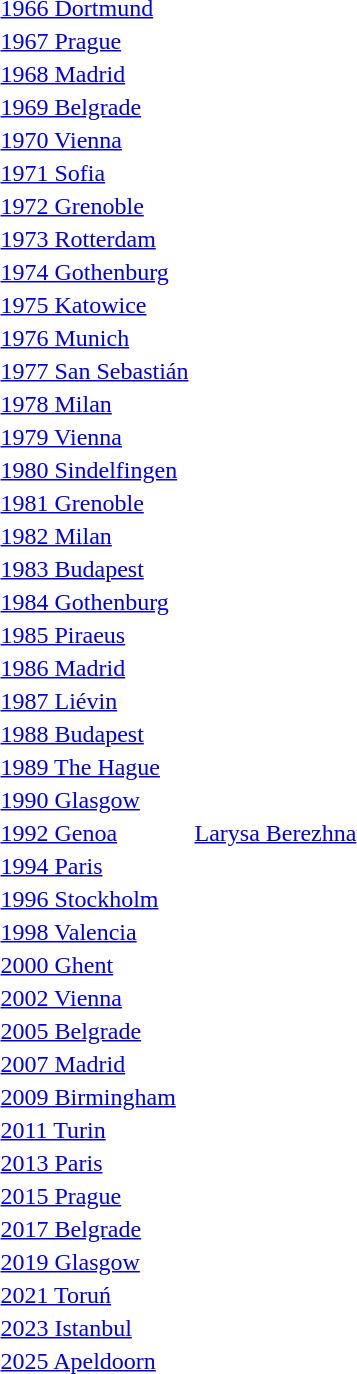<table>
<tr>
<td><a href='#'>1966 Dortmund</a><br></td>
<td></td>
<td></td>
<td></td>
</tr>
<tr>
<td><a href='#'>1967 Prague</a><br></td>
<td></td>
<td></td>
<td></td>
</tr>
<tr>
<td><a href='#'>1968 Madrid</a><br></td>
<td></td>
<td></td>
<td></td>
</tr>
<tr>
<td><a href='#'>1969 Belgrade</a><br></td>
<td></td>
<td></td>
<td></td>
</tr>
<tr>
<td><a href='#'>1970 Vienna</a><br></td>
<td></td>
<td></td>
<td></td>
</tr>
<tr>
<td><a href='#'>1971 Sofia</a><br></td>
<td></td>
<td></td>
<td></td>
</tr>
<tr>
<td><a href='#'>1972 Grenoble</a><br></td>
<td></td>
<td></td>
<td></td>
</tr>
<tr>
<td><a href='#'>1973 Rotterdam</a><br></td>
<td></td>
<td></td>
<td></td>
</tr>
<tr>
<td><a href='#'>1974 Gothenburg</a><br></td>
<td></td>
<td></td>
<td></td>
</tr>
<tr>
<td><a href='#'>1975 Katowice</a><br></td>
<td></td>
<td></td>
<td></td>
</tr>
<tr>
<td><a href='#'>1976 Munich</a><br></td>
<td></td>
<td></td>
<td></td>
</tr>
<tr>
<td><a href='#'>1977 San Sebastián</a><br></td>
<td></td>
<td></td>
<td></td>
</tr>
<tr>
<td><a href='#'>1978 Milan</a><br></td>
<td></td>
<td></td>
<td></td>
</tr>
<tr>
<td><a href='#'>1979 Vienna</a><br></td>
<td></td>
<td></td>
<td></td>
</tr>
<tr>
<td><a href='#'>1980 Sindelfingen</a><br></td>
<td></td>
<td></td>
<td></td>
</tr>
<tr>
<td><a href='#'>1981 Grenoble</a><br></td>
<td></td>
<td></td>
<td></td>
</tr>
<tr>
<td><a href='#'>1982 Milan</a><br></td>
<td></td>
<td></td>
<td></td>
</tr>
<tr>
<td><a href='#'>1983 Budapest</a><br></td>
<td></td>
<td></td>
<td></td>
</tr>
<tr>
<td><a href='#'>1984 Gothenburg</a><br></td>
<td></td>
<td></td>
<td></td>
</tr>
<tr>
<td><a href='#'>1985 Piraeus</a><br></td>
<td></td>
<td></td>
<td></td>
</tr>
<tr>
<td><a href='#'>1986 Madrid</a><br></td>
<td></td>
<td></td>
<td></td>
</tr>
<tr>
<td><a href='#'>1987 Liévin</a><br></td>
<td></td>
<td></td>
<td></td>
</tr>
<tr>
<td><a href='#'>1988 Budapest</a><br></td>
<td></td>
<td></td>
<td></td>
</tr>
<tr>
<td><a href='#'>1989 The Hague</a><br></td>
<td></td>
<td></td>
<td></td>
</tr>
<tr>
<td><a href='#'>1990 Glasgow</a><br></td>
<td></td>
<td></td>
<td></td>
</tr>
<tr>
<td><a href='#'>1992 Genoa</a><br></td>
<td> <a href='#'>Larysa Berezhna</a></td>
<td></td>
<td></td>
</tr>
<tr>
<td><a href='#'>1994 Paris</a><br></td>
<td></td>
<td></td>
<td></td>
</tr>
<tr>
<td><a href='#'>1996 Stockholm</a><br></td>
<td></td>
<td></td>
<td></td>
</tr>
<tr>
<td><a href='#'>1998 Valencia</a><br></td>
<td></td>
<td></td>
<td></td>
</tr>
<tr>
<td><a href='#'>2000 Ghent</a><br></td>
<td></td>
<td></td>
<td></td>
</tr>
<tr>
<td><a href='#'>2002 Vienna</a><br></td>
<td></td>
<td></td>
<td></td>
</tr>
<tr>
<td><a href='#'>2005 Belgrade</a><br></td>
<td></td>
<td></td>
<td><br></td>
</tr>
<tr>
<td><a href='#'>2007 Madrid</a><br></td>
<td></td>
<td></td>
<td></td>
</tr>
<tr>
<td><a href='#'>2009 Birmingham</a><br></td>
<td></td>
<td></td>
<td></td>
</tr>
<tr>
<td><a href='#'>2011 Turin</a><br></td>
<td></td>
<td></td>
<td></td>
</tr>
<tr>
<td><a href='#'>2013 Paris</a><br></td>
<td></td>
<td></td>
<td></td>
</tr>
<tr>
<td><a href='#'>2015 Prague</a><br></td>
<td></td>
<td></td>
<td></td>
</tr>
<tr>
<td><a href='#'>2017 Belgrade</a><br></td>
<td></td>
<td></td>
<td></td>
</tr>
<tr>
<td><a href='#'>2019 Glasgow</a><br></td>
<td></td>
<td></td>
<td></td>
</tr>
<tr>
<td><a href='#'>2021 Toruń</a><br></td>
<td></td>
<td></td>
<td></td>
</tr>
<tr>
<td><a href='#'>2023 Istanbul</a><br></td>
<td></td>
<td></td>
<td></td>
</tr>
<tr>
<td><a href='#'>2025 Apeldoorn</a><br></td>
<td></td>
<td></td>
<td></td>
</tr>
</table>
